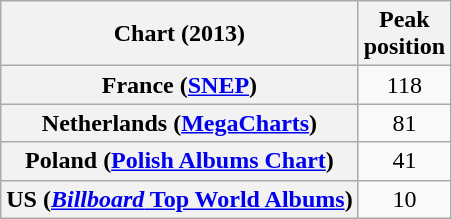<table class="wikitable plainrowheaders sortable" style="text-align:center;" border="1">
<tr>
<th>Chart (2013)</th>
<th>Peak<br>position</th>
</tr>
<tr>
<th scope="row">France (<a href='#'>SNEP</a>)</th>
<td>118</td>
</tr>
<tr>
<th scope="row">Netherlands (<a href='#'>MegaCharts</a>)</th>
<td>81</td>
</tr>
<tr>
<th scope="row">Poland (<a href='#'>Polish Albums Chart</a>)</th>
<td>41</td>
</tr>
<tr>
<th scope="row">US (<a href='#'><em>Billboard</em> Top World Albums</a>)</th>
<td>10</td>
</tr>
</table>
